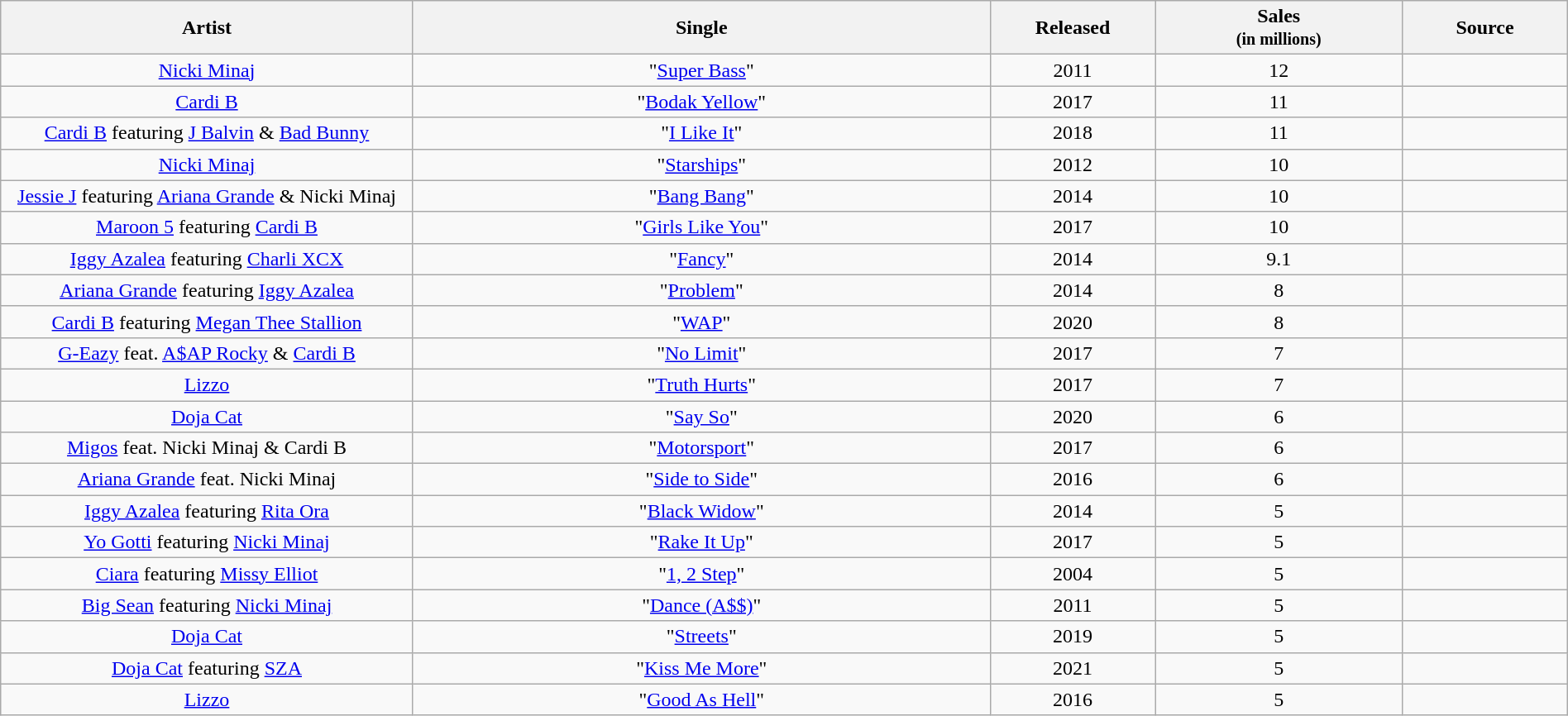<table class="wikitable sortable" style="width:100%; text-align:center;">
<tr>
<th style="width:25%;">Artist</th>
<th style="width:35%;">Single</th>
<th style="width:10%;">Released</th>
<th style="width:15%;">Sales<br><small>(in millions)</small></th>
<th style="width:10%;">Source</th>
</tr>
<tr>
<td><a href='#'>Nicki Minaj</a></td>
<td>"<a href='#'>Super Bass</a>"</td>
<td>2011</td>
<td>12</td>
<td></td>
</tr>
<tr>
<td><a href='#'>Cardi B</a></td>
<td>"<a href='#'>Bodak Yellow</a>"</td>
<td>2017</td>
<td>11</td>
<td></td>
</tr>
<tr>
<td><a href='#'>Cardi B</a> featuring <a href='#'>J Balvin</a> & <a href='#'>Bad Bunny</a></td>
<td>"<a href='#'>I Like It</a>"</td>
<td>2018</td>
<td>11</td>
<td></td>
</tr>
<tr>
<td><a href='#'>Nicki Minaj</a></td>
<td>"<a href='#'>Starships</a>"</td>
<td>2012</td>
<td>10</td>
<td></td>
</tr>
<tr>
<td><a href='#'>Jessie J</a> featuring <a href='#'>Ariana Grande</a> & Nicki Minaj</td>
<td>"<a href='#'>Bang Bang</a>"</td>
<td>2014</td>
<td>10</td>
<td></td>
</tr>
<tr>
<td><a href='#'>Maroon 5</a> featuring <a href='#'>Cardi B</a></td>
<td>"<a href='#'>Girls Like You</a>"</td>
<td>2017</td>
<td>10</td>
<td></td>
</tr>
<tr>
<td><a href='#'>Iggy Azalea</a> featuring <a href='#'>Charli XCX</a></td>
<td>"<a href='#'>Fancy</a>"</td>
<td>2014</td>
<td>9.1</td>
<td></td>
</tr>
<tr>
<td><a href='#'>Ariana Grande</a> featuring <a href='#'>Iggy Azalea</a></td>
<td>"<a href='#'>Problem</a>"</td>
<td>2014</td>
<td>8</td>
<td></td>
</tr>
<tr>
<td><a href='#'>Cardi B</a> featuring <a href='#'>Megan Thee Stallion</a></td>
<td>"<a href='#'>WAP</a>"</td>
<td>2020</td>
<td>8</td>
<td></td>
</tr>
<tr>
<td><a href='#'>G-Eazy</a> feat. <a href='#'>A$AP Rocky</a> & <a href='#'>Cardi B</a></td>
<td>"<a href='#'>No Limit</a>"</td>
<td>2017</td>
<td>7</td>
<td></td>
</tr>
<tr>
<td><a href='#'>Lizzo</a></td>
<td>"<a href='#'>Truth Hurts</a>"</td>
<td>2017</td>
<td>7</td>
<td></td>
</tr>
<tr>
<td><a href='#'>Doja Cat</a></td>
<td>"<a href='#'>Say So</a>"</td>
<td>2020</td>
<td>6</td>
<td></td>
</tr>
<tr>
<td><a href='#'>Migos</a> feat. Nicki Minaj & Cardi B</td>
<td>"<a href='#'>Motorsport</a>"</td>
<td>2017</td>
<td>6</td>
<td></td>
</tr>
<tr>
<td><a href='#'>Ariana Grande</a> feat. Nicki Minaj</td>
<td>"<a href='#'>Side to Side</a>"</td>
<td>2016</td>
<td>6</td>
<td></td>
</tr>
<tr>
<td><a href='#'>Iggy Azalea</a> featuring <a href='#'>Rita Ora</a></td>
<td>"<a href='#'>Black Widow</a>"</td>
<td>2014</td>
<td>5</td>
<td></td>
</tr>
<tr>
<td><a href='#'>Yo Gotti</a> featuring <a href='#'>Nicki Minaj</a></td>
<td>"<a href='#'>Rake It Up</a>"</td>
<td>2017</td>
<td>5</td>
<td></td>
</tr>
<tr>
<td><a href='#'>Ciara</a> featuring <a href='#'>Missy Elliot</a></td>
<td>"<a href='#'>1, 2 Step</a>"</td>
<td>2004</td>
<td>5</td>
<td></td>
</tr>
<tr>
<td><a href='#'>Big Sean</a> featuring <a href='#'>Nicki Minaj</a></td>
<td>"<a href='#'>Dance (A$$)</a>"</td>
<td>2011</td>
<td>5</td>
<td></td>
</tr>
<tr>
<td><a href='#'>Doja Cat</a></td>
<td>"<a href='#'>Streets</a>"</td>
<td>2019</td>
<td>5</td>
<td></td>
</tr>
<tr>
<td><a href='#'>Doja Cat</a> featuring <a href='#'>SZA</a></td>
<td>"<a href='#'>Kiss Me More</a>"</td>
<td>2021</td>
<td>5</td>
<td></td>
</tr>
<tr>
<td><a href='#'>Lizzo</a></td>
<td>"<a href='#'>Good As Hell</a>"</td>
<td>2016</td>
<td>5</td>
<td></td>
</tr>
</table>
